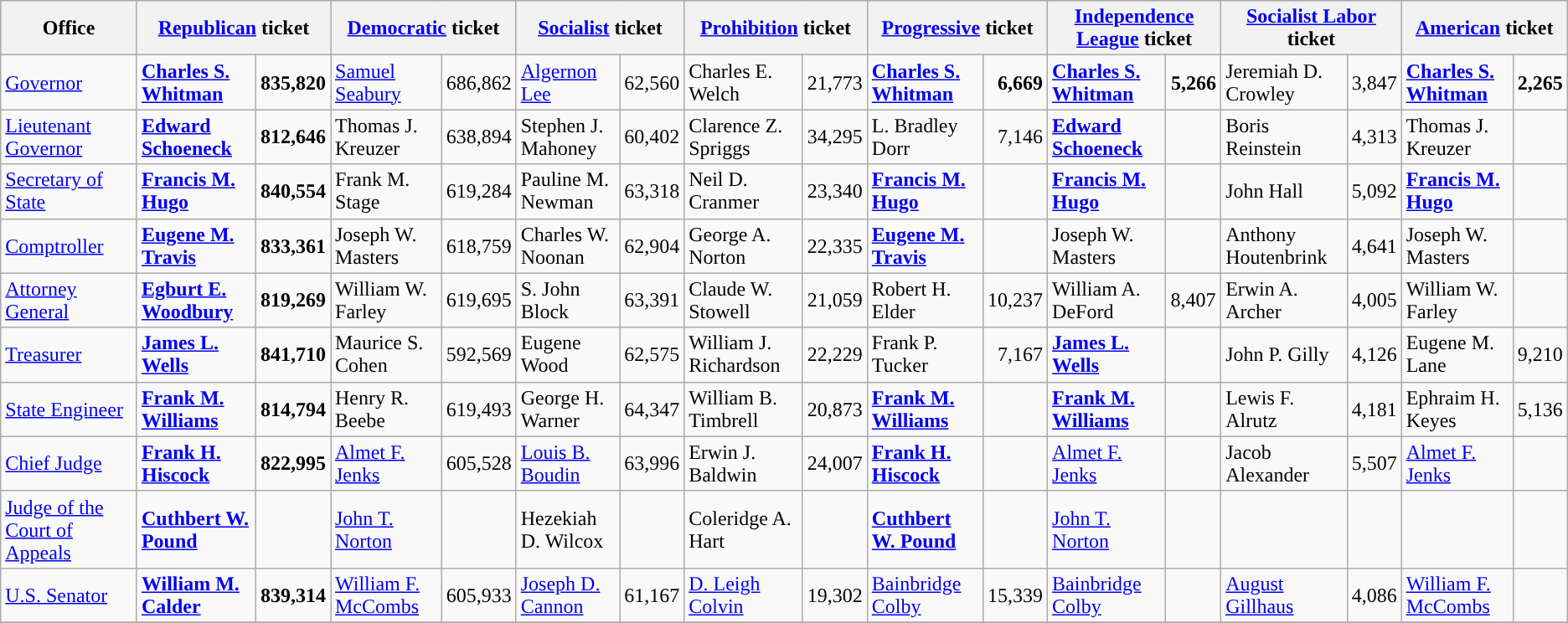<table class=wikitable>
<tr bgcolor=lightgrey>
<th>Office</th>
<th colspan="2" ><a href='#'>Republican</a> ticket</th>
<th colspan="2" ><a href='#'>Democratic</a> ticket</th>
<th colspan="2" ><a href='#'>Socialist</a> ticket</th>
<th colspan="2" ><a href='#'>Prohibition</a> ticket</th>
<th colspan="2" ><a href='#'>Progressive</a> ticket</th>
<th colspan="2" ><a href='#'>Independence League</a> ticket</th>
<th colspan="2" ><a href='#'>Socialist Labor</a> ticket</th>
<th colspan="2" ><a href='#'>American</a> ticket</th>
</tr>
<tr>
<td><a href='#'>Governor</a></td>
<td><strong><a href='#'>Charles S. Whitman</a></strong></td>
<td align="right"><strong>835,820</strong></td>
<td><a href='#'>Samuel Seabury</a></td>
<td align="right">686,862</td>
<td><a href='#'>Algernon Lee</a></td>
<td align="right">62,560</td>
<td>Charles E. Welch</td>
<td align="right">21,773</td>
<td><strong><a href='#'>Charles S. Whitman</a></strong></td>
<td align="right"><strong>6,669</strong></td>
<td><strong><a href='#'>Charles S. Whitman</a></strong></td>
<td align="right"><strong>5,266</strong></td>
<td>Jeremiah D. Crowley</td>
<td align="right">3,847</td>
<td><strong><a href='#'>Charles S. Whitman</a></strong></td>
<td align="right"><strong>2,265</strong></td>
</tr>
<tr>
<td><a href='#'>Lieutenant Governor</a></td>
<td><strong><a href='#'>Edward Schoeneck</a></strong></td>
<td align="right"><strong>812,646</strong></td>
<td>Thomas J. Kreuzer</td>
<td align="right">638,894</td>
<td>Stephen J. Mahoney</td>
<td align="right">60,402</td>
<td>Clarence Z. Spriggs</td>
<td align="right">34,295</td>
<td>L. Bradley Dorr</td>
<td align="right">7,146</td>
<td><strong><a href='#'>Edward Schoeneck</a></strong></td>
<td></td>
<td>Boris Reinstein</td>
<td align="right">4,313</td>
<td>Thomas J. Kreuzer</td>
<td align="right"></td>
</tr>
<tr>
<td><a href='#'>Secretary of State</a></td>
<td><strong><a href='#'>Francis M. Hugo</a></strong></td>
<td align="right"><strong>840,554</strong></td>
<td>Frank M. Stage</td>
<td align="right">619,284</td>
<td>Pauline M. Newman</td>
<td align="right">63,318</td>
<td>Neil D. Cranmer</td>
<td align="right">23,340</td>
<td><strong><a href='#'>Francis M. Hugo</a></strong></td>
<td align="right"></td>
<td><strong><a href='#'>Francis M. Hugo</a></strong></td>
<td align="right"></td>
<td>John Hall</td>
<td align="right">5,092</td>
<td><strong><a href='#'>Francis M. Hugo</a></strong></td>
<td align="right"></td>
</tr>
<tr>
<td><a href='#'>Comptroller</a></td>
<td><strong><a href='#'>Eugene M. Travis</a></strong></td>
<td align="right"><strong>833,361</strong></td>
<td>Joseph W. Masters</td>
<td align="right">618,759</td>
<td>Charles W. Noonan</td>
<td align="right">62,904</td>
<td>George A. Norton</td>
<td align="right">22,335</td>
<td><strong><a href='#'>Eugene M. Travis</a></strong></td>
<td align="right"></td>
<td>Joseph W. Masters</td>
<td></td>
<td>Anthony Houtenbrink</td>
<td align="right">4,641</td>
<td>Joseph W. Masters</td>
<td align="right"></td>
</tr>
<tr>
<td><a href='#'>Attorney General</a></td>
<td><strong><a href='#'>Egburt E. Woodbury</a></strong></td>
<td align="right"><strong>819,269</strong></td>
<td>William W. Farley</td>
<td align="right">619,695</td>
<td>S. John Block</td>
<td align="right">63,391</td>
<td>Claude W. Stowell</td>
<td align="right">21,059</td>
<td>Robert H. Elder</td>
<td align="right">10,237</td>
<td>William A. DeFord</td>
<td align="right#">8,407</td>
<td>Erwin A. Archer</td>
<td align="right">4,005</td>
<td>William W. Farley</td>
<td align="right"></td>
</tr>
<tr>
<td><a href='#'>Treasurer</a></td>
<td><strong><a href='#'>James L. Wells</a></strong></td>
<td align="right"><strong>841,710</strong></td>
<td>Maurice S. Cohen</td>
<td align="right">592,569</td>
<td>Eugene Wood</td>
<td align="right">62,575</td>
<td>William J. Richardson</td>
<td align="right">22,229</td>
<td>Frank P. Tucker</td>
<td align="right">7,167</td>
<td><strong><a href='#'>James L. Wells</a></strong></td>
<td></td>
<td>John P. Gilly</td>
<td align="right">4,126</td>
<td>Eugene M. Lane</td>
<td align="right">9,210</td>
</tr>
<tr>
<td><a href='#'>State Engineer</a></td>
<td><strong><a href='#'>Frank M. Williams</a></strong></td>
<td align="right"><strong>814,794</strong></td>
<td>Henry R. Beebe</td>
<td align="right">619,493</td>
<td>George H. Warner</td>
<td align="right">64,347</td>
<td>William B. Timbrell</td>
<td align="right">20,873</td>
<td><strong><a href='#'>Frank M. Williams</a></strong></td>
<td align="right"></td>
<td><strong><a href='#'>Frank M. Williams</a></strong></td>
<td></td>
<td>Lewis F. Alrutz</td>
<td align="right">4,181</td>
<td>Ephraim H. Keyes</td>
<td align="right">5,136</td>
</tr>
<tr>
<td><a href='#'>Chief Judge</a></td>
<td><strong><a href='#'>Frank H. Hiscock</a></strong></td>
<td align="right"><strong>822,995</strong></td>
<td><a href='#'>Almet F. Jenks</a></td>
<td align="right">605,528</td>
<td><a href='#'>Louis B. Boudin</a></td>
<td align="right">63,996</td>
<td>Erwin J. Baldwin</td>
<td align="right">24,007</td>
<td><strong><a href='#'>Frank H. Hiscock</a></strong></td>
<td align="right"></td>
<td><a href='#'>Almet F. Jenks</a></td>
<td></td>
<td>Jacob Alexander</td>
<td align="right">5,507</td>
<td><a href='#'>Almet F. Jenks</a></td>
<td align="right"></td>
</tr>
<tr>
<td><a href='#'>Judge of the Court of Appeals</a></td>
<td><strong><a href='#'>Cuthbert W. Pound</a></strong></td>
<td align="right"></td>
<td><a href='#'>John T. Norton</a></td>
<td align="right"></td>
<td>Hezekiah D. Wilcox</td>
<td align="right"></td>
<td>Coleridge A. Hart</td>
<td></td>
<td><strong><a href='#'>Cuthbert W. Pound</a></strong></td>
<td align="right"></td>
<td><a href='#'>John T. Norton</a></td>
<td></td>
<td></td>
<td align="right"></td>
<td></td>
<td align="right"></td>
</tr>
<tr>
<td><a href='#'>U.S. Senator</a></td>
<td><strong><a href='#'>William M. Calder</a></strong></td>
<td align="right"><strong>839,314</strong></td>
<td><a href='#'>William F. McCombs</a></td>
<td align="right">605,933</td>
<td><a href='#'>Joseph D. Cannon</a></td>
<td align="right">61,167</td>
<td><a href='#'>D. Leigh Colvin</a></td>
<td align="right">19,302</td>
<td><a href='#'>Bainbridge Colby</a></td>
<td align="right">15,339</td>
<td><a href='#'>Bainbridge Colby</a></td>
<td></td>
<td><a href='#'>August Gillhaus</a></td>
<td align="right">4,086</td>
<td><a href='#'>William F. McCombs</a></td>
<td align="right"></td>
</tr>
<tr>
</tr>
</table>
